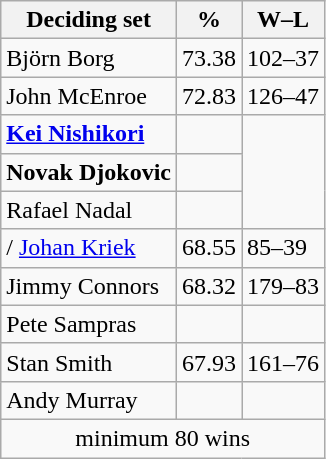<table class=wikitable style="display:inline-table;">
<tr>
<th>Deciding set</th>
<th>%</th>
<th>W–L </th>
</tr>
<tr>
<td> Björn Borg</td>
<td>73.38</td>
<td>102–37</td>
</tr>
<tr>
<td> John McEnroe</td>
<td>72.83</td>
<td>126–47</td>
</tr>
<tr>
<td> <strong><a href='#'>Kei Nishikori</a></strong></td>
<td></td>
</tr>
<tr>
<td> <strong>Novak Djokovic</strong></td>
<td></td>
</tr>
<tr>
<td> Rafael Nadal</td>
<td></td>
</tr>
<tr>
<td>/ <a href='#'>Johan Kriek</a></td>
<td>68.55</td>
<td>85–39</td>
</tr>
<tr>
<td> Jimmy Connors</td>
<td>68.32</td>
<td>179–83</td>
</tr>
<tr>
<td> Pete Sampras</td>
<td> </td>
</tr>
<tr>
<td> Stan Smith</td>
<td>67.93</td>
<td>161–76</td>
</tr>
<tr>
<td> Andy Murray</td>
<td></td>
</tr>
<tr>
<td colspan="4" style="text-align:center;">minimum 80 wins</td>
</tr>
</table>
